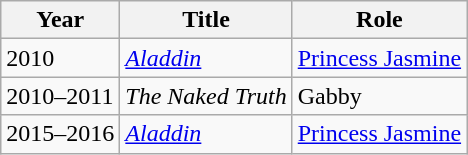<table class="wikitable">
<tr>
<th>Year</th>
<th>Title</th>
<th>Role</th>
</tr>
<tr>
<td>2010</td>
<td><em><a href='#'>Aladdin</a></em></td>
<td><a href='#'>Princess Jasmine</a></td>
</tr>
<tr>
<td>2010–2011</td>
<td><em>The Naked Truth</em></td>
<td>Gabby</td>
</tr>
<tr>
<td>2015–2016</td>
<td><em><a href='#'>Aladdin</a></em></td>
<td><a href='#'>Princess Jasmine</a></td>
</tr>
</table>
